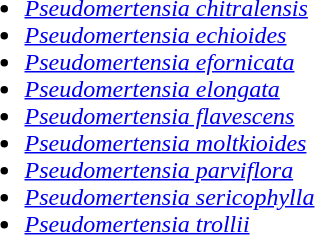<table border=0>
<tr valign=top>
<td><br><ul><li><em><a href='#'>Pseudomertensia chitralensis</a></em> </li><li><em><a href='#'>Pseudomertensia echioides</a></em> </li><li><em><a href='#'>Pseudomertensia efornicata</a></em> </li><li><em><a href='#'>Pseudomertensia elongata</a></em> </li><li><em><a href='#'>Pseudomertensia flavescens</a></em> </li><li><em><a href='#'>Pseudomertensia moltkioides</a></em> </li><li><em><a href='#'>Pseudomertensia parviflora</a></em> </li><li><em><a href='#'>Pseudomertensia sericophylla</a></em> </li><li><em><a href='#'>Pseudomertensia trollii</a></em> </li></ul></td>
</tr>
</table>
